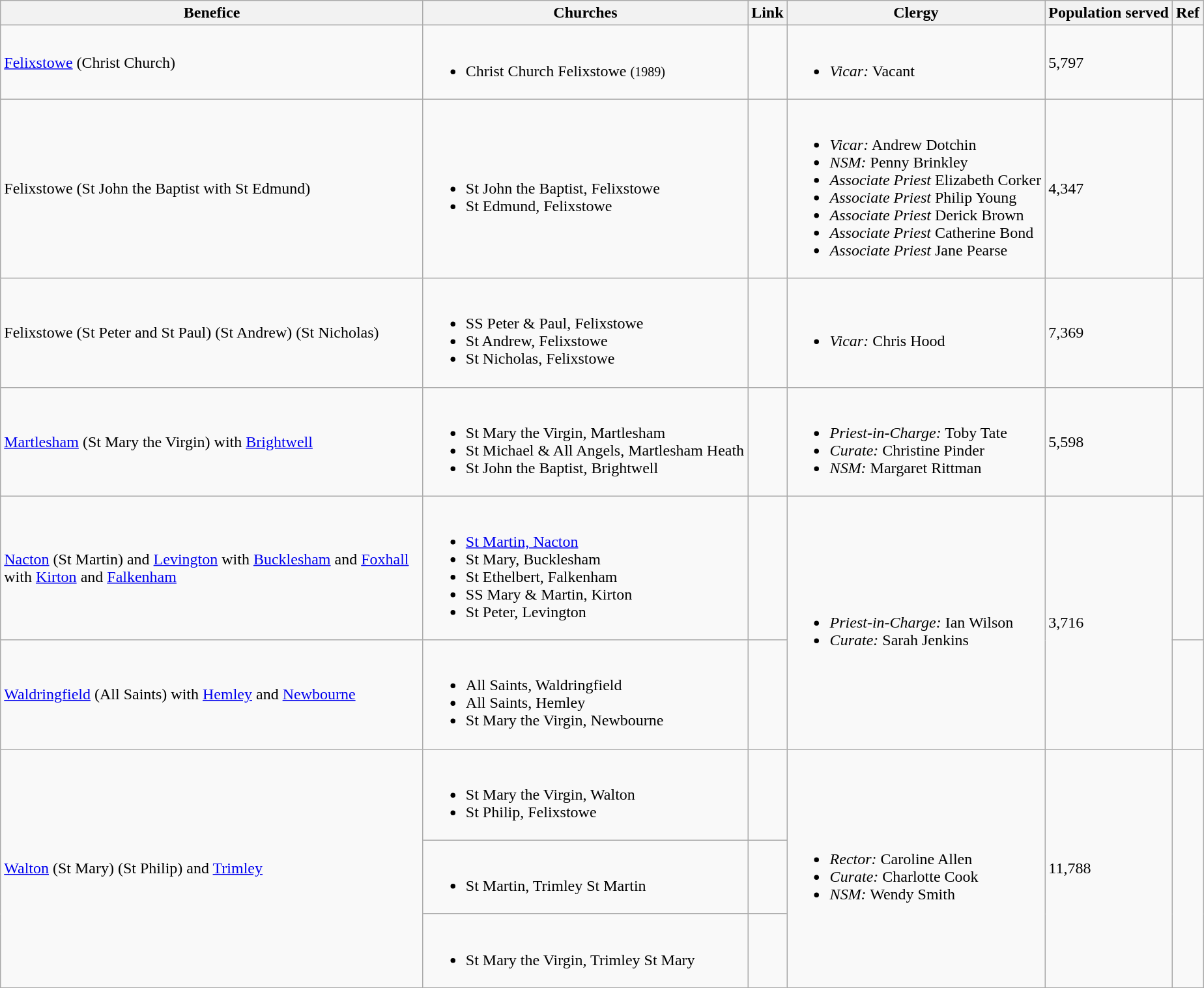<table class="wikitable">
<tr>
<th width="425">Benefice</th>
<th>Churches</th>
<th>Link</th>
<th>Clergy</th>
<th>Population served</th>
<th>Ref</th>
</tr>
<tr>
<td><a href='#'>Felixstowe</a> (Christ Church)</td>
<td><br><ul><li>Christ Church Felixstowe <small>(1989)</small></li></ul></td>
<td></td>
<td><br><ul><li><em>Vicar:</em> Vacant</li></ul></td>
<td>5,797</td>
<td></td>
</tr>
<tr>
<td>Felixstowe (St John the Baptist with St Edmund)</td>
<td><br><ul><li>St John the Baptist, Felixstowe</li><li>St Edmund, Felixstowe</li></ul></td>
<td> </td>
<td><br><ul><li><em>Vicar:</em> Andrew Dotchin</li><li><em>NSM:</em> Penny Brinkley</li><li><em>Associate Priest</em> Elizabeth Corker</li><li><em>Associate Priest</em> Philip Young</li><li><em>Associate Priest</em> Derick Brown</li><li><em>Associate Priest</em> Catherine Bond</li><li><em>Associate Priest</em> Jane Pearse</li></ul></td>
<td>4,347</td>
<td></td>
</tr>
<tr>
<td>Felixstowe (St Peter and St Paul) (St Andrew) (St Nicholas)</td>
<td><br><ul><li>SS Peter & Paul, Felixstowe</li><li>St Andrew, Felixstowe</li><li>St Nicholas, Felixstowe</li></ul></td>
<td> </td>
<td><br><ul><li><em>Vicar:</em> Chris Hood</li></ul></td>
<td>7,369</td>
<td></td>
</tr>
<tr>
<td><a href='#'>Martlesham</a> (St Mary the Virgin) with <a href='#'>Brightwell</a></td>
<td><br><ul><li>St Mary the Virgin, Martlesham</li><li>St Michael & All Angels, Martlesham Heath</li><li>St John the Baptist, Brightwell</li></ul></td>
<td></td>
<td><br><ul><li><em>Priest-in-Charge:</em> Toby Tate</li><li><em>Curate:</em> Christine Pinder</li><li><em>NSM:</em> Margaret Rittman</li></ul></td>
<td>5,598</td>
<td></td>
</tr>
<tr>
<td><a href='#'>Nacton</a> (St Martin) and <a href='#'>Levington</a> with <a href='#'>Bucklesham</a> and <a href='#'>Foxhall</a> with <a href='#'>Kirton</a> and <a href='#'>Falkenham</a></td>
<td><br><ul><li><a href='#'>St Martin, Nacton</a></li><li>St Mary, Bucklesham</li><li>St Ethelbert, Falkenham</li><li>SS Mary & Martin, Kirton</li><li>St Peter, Levington</li></ul></td>
<td></td>
<td rowspan="2"><br><ul><li><em>Priest-in-Charge:</em> Ian Wilson</li><li><em>Curate:</em> Sarah Jenkins</li></ul></td>
<td rowspan="2">3,716</td>
<td></td>
</tr>
<tr>
<td><a href='#'>Waldringfield</a> (All Saints) with <a href='#'>Hemley</a> and <a href='#'>Newbourne</a></td>
<td><br><ul><li>All Saints, Waldringfield</li><li>All Saints, Hemley</li><li>St Mary the Virgin, Newbourne</li></ul></td>
<td></td>
<td></td>
</tr>
<tr>
<td rowspan="3"><a href='#'>Walton</a> (St Mary) (St Philip) and <a href='#'>Trimley</a></td>
<td><br><ul><li>St Mary the Virgin, Walton</li><li>St Philip, Felixstowe</li></ul></td>
<td></td>
<td rowspan="3"><br><ul><li><em>Rector:</em> Caroline Allen</li><li><em>Curate:</em> Charlotte Cook</li><li><em>NSM:</em> Wendy Smith</li></ul></td>
<td rowspan="3">11,788</td>
<td rowspan="3"></td>
</tr>
<tr>
<td><br><ul><li>St Martin, Trimley St Martin</li></ul></td>
<td> </td>
</tr>
<tr>
<td><br><ul><li>St Mary the Virgin, Trimley St Mary</li></ul></td>
<td></td>
</tr>
</table>
